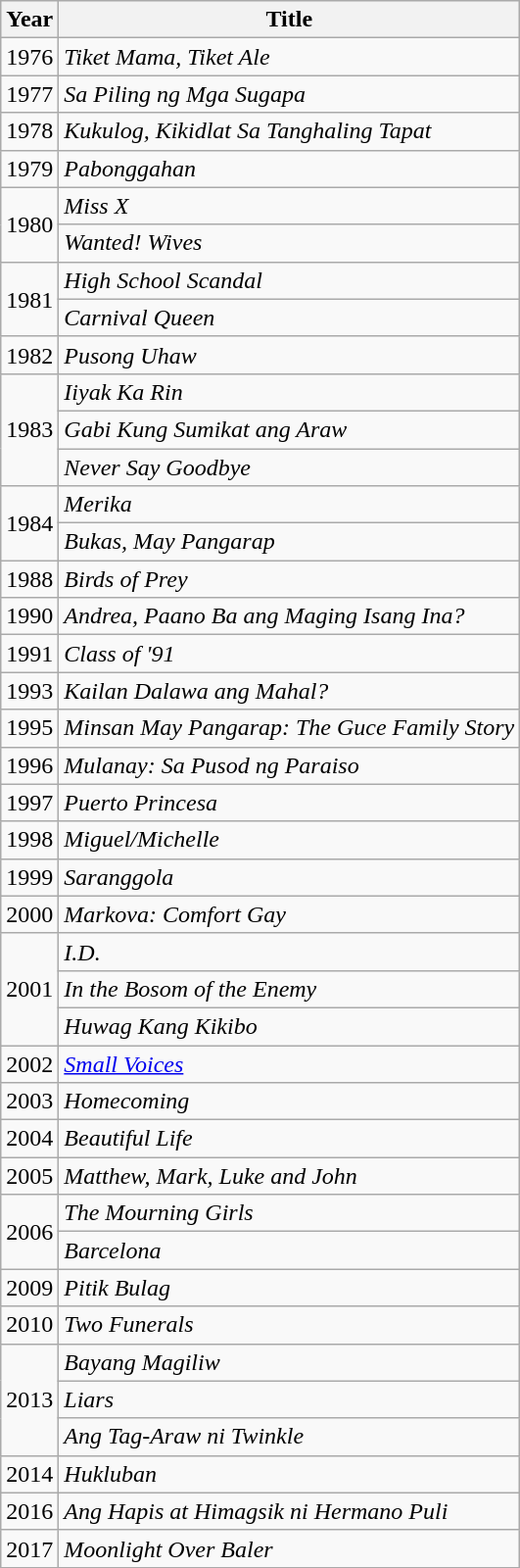<table class="wikitable">
<tr>
<th>Year</th>
<th>Title</th>
</tr>
<tr>
<td>1976</td>
<td><em>Tiket Mama, Tiket Ale</em></td>
</tr>
<tr>
<td>1977</td>
<td><em>Sa Piling ng Mga Sugapa</em></td>
</tr>
<tr>
<td>1978</td>
<td><em>Kukulog, Kikidlat Sa Tanghaling Tapat</em></td>
</tr>
<tr>
<td>1979</td>
<td><em>Pabonggahan</em></td>
</tr>
<tr>
<td rowspan="2">1980</td>
<td><em>Miss X</em></td>
</tr>
<tr>
<td><em>Wanted! Wives</em></td>
</tr>
<tr>
<td rowspan="2">1981</td>
<td><em>High School Scandal</em></td>
</tr>
<tr>
<td><em>Carnival Queen</em></td>
</tr>
<tr>
<td>1982</td>
<td><em>Pusong Uhaw</em></td>
</tr>
<tr>
<td rowspan="3">1983</td>
<td><em>Iiyak Ka Rin</em></td>
</tr>
<tr>
<td><em>Gabi Kung Sumikat ang Araw</em></td>
</tr>
<tr>
<td><em>Never Say Goodbye</em></td>
</tr>
<tr>
<td rowspan="2">1984</td>
<td><em>Merika</em></td>
</tr>
<tr>
<td><em>Bukas, May Pangarap</em></td>
</tr>
<tr>
<td>1988</td>
<td><em>Birds of Prey</em></td>
</tr>
<tr>
<td>1990</td>
<td><em>Andrea, Paano Ba ang Maging Isang Ina?</em></td>
</tr>
<tr>
<td>1991</td>
<td><em>Class of '91</em></td>
</tr>
<tr>
<td>1993</td>
<td><em>Kailan Dalawa ang Mahal?</em></td>
</tr>
<tr>
<td>1995</td>
<td><em>Minsan May Pangarap: The Guce Family Story</em></td>
</tr>
<tr>
<td>1996</td>
<td><em>Mulanay: Sa Pusod ng Paraiso</em></td>
</tr>
<tr>
<td>1997</td>
<td><em>Puerto Princesa</em></td>
</tr>
<tr>
<td>1998</td>
<td><em>Miguel/Michelle</em></td>
</tr>
<tr>
<td>1999</td>
<td><em>Saranggola</em></td>
</tr>
<tr>
<td>2000</td>
<td><em>Markova: Comfort Gay</em></td>
</tr>
<tr>
<td rowspan="3">2001</td>
<td><em>I.D.</em></td>
</tr>
<tr>
<td><em>In the Bosom of the Enemy</em></td>
</tr>
<tr>
<td><em>Huwag Kang Kikibo</em></td>
</tr>
<tr>
<td>2002</td>
<td><em><a href='#'>Small Voices</a></em></td>
</tr>
<tr>
<td>2003</td>
<td><em>Homecoming</em></td>
</tr>
<tr>
<td>2004</td>
<td><em>Beautiful Life</em></td>
</tr>
<tr>
<td>2005</td>
<td><em>Matthew, Mark, Luke and John</em></td>
</tr>
<tr>
<td rowspan="2">2006</td>
<td><em>The Mourning Girls</em></td>
</tr>
<tr>
<td><em>Barcelona</em></td>
</tr>
<tr>
<td>2009</td>
<td><em>Pitik Bulag</em></td>
</tr>
<tr>
<td>2010</td>
<td><em>Two Funerals</em></td>
</tr>
<tr>
<td rowspan="3">2013</td>
<td><em>Bayang Magiliw</em></td>
</tr>
<tr>
<td><em>Liars</em></td>
</tr>
<tr>
<td><em>Ang Tag-Araw ni Twinkle</em></td>
</tr>
<tr>
<td>2014</td>
<td><em>Hukluban</em></td>
</tr>
<tr>
<td>2016</td>
<td><em>Ang Hapis at Himagsik ni Hermano Puli</em></td>
</tr>
<tr>
<td>2017</td>
<td><em>Moonlight Over Baler</em></td>
</tr>
</table>
